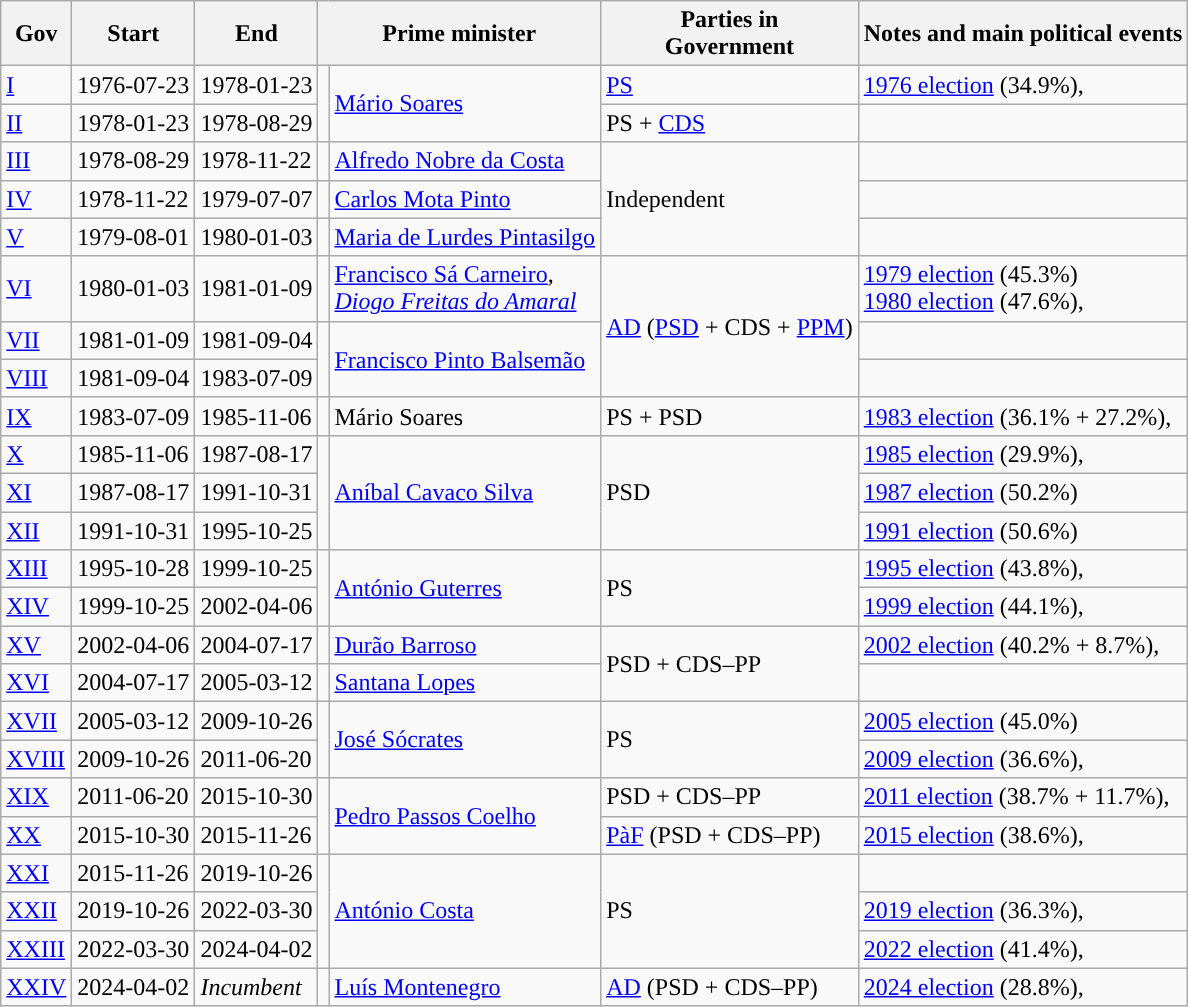<table class="wikitable">
<tr>
<th>Gov</th>
<th>Start</th>
<th>End</th>
<th colspan=2>Prime minister</th>
<th>Parties in<br>Government</th>
<th>Notes and main political events</th>
</tr>
<tr>
<td><a href='#'>I</a></td>
<td>1976-07-23</td>
<td>1978-01-23</td>
<td rowspan="2" style="background:"></td>
<td rowspan="2"><a href='#'>Mário Soares</a></td>
<td><a href='#'>PS</a></td>
<td><a href='#'>1976 election</a> (34.9%), </td>
</tr>
<tr>
<td><a href='#'>II</a></td>
<td>1978-01-23</td>
<td>1978-08-29</td>
<td>PS + <a href='#'>CDS</a></td>
<td></td>
</tr>
<tr>
<td><a href='#'>III</a></td>
<td>1978-08-29</td>
<td>1978-11-22</td>
<td style="background:"></td>
<td><a href='#'>Alfredo Nobre da Costa</a></td>
<td rowspan="3">Independent</td>
<td></td>
</tr>
<tr>
<td><a href='#'>IV</a></td>
<td>1978-11-22</td>
<td>1979-07-07</td>
<td style="background:"></td>
<td><a href='#'>Carlos Mota Pinto</a></td>
<td></td>
</tr>
<tr>
<td><a href='#'>V</a></td>
<td>1979-08-01</td>
<td>1980-01-03</td>
<td style="background:"></td>
<td><a href='#'>Maria de Lurdes Pintasilgo</a></td>
<td></td>
</tr>
<tr>
<td><a href='#'>VI</a></td>
<td>1980-01-03</td>
<td>1981-01-09</td>
<td style="background: linear-gradient("></td>
<td><a href='#'>Francisco Sá Carneiro</a>,<br><em><a href='#'>Diogo Freitas do Amaral</a></em></td>
<td rowspan="3"><a href='#'>AD</a> (<a href='#'>PSD</a> + CDS + <a href='#'>PPM</a>)</td>
<td><a href='#'>1979 election</a> (45.3%)<br><a href='#'>1980 election</a> (47.6%), </td>
</tr>
<tr>
<td><a href='#'>VII</a></td>
<td>1981-01-09</td>
<td>1981-09-04</td>
<td rowspan="2" style="background:"></td>
<td rowspan="2"><a href='#'>Francisco Pinto Balsemão</a></td>
<td></td>
</tr>
<tr>
<td><a href='#'>VIII</a></td>
<td>1981-09-04</td>
<td>1983-07-09</td>
<td></td>
</tr>
<tr>
<td><a href='#'>IX</a></td>
<td>1983-07-09</td>
<td>1985-11-06</td>
<td style="background:"></td>
<td>Mário Soares</td>
<td>PS + PSD</td>
<td><a href='#'>1983 election</a> (36.1% + 27.2%), </td>
</tr>
<tr>
<td><a href='#'>X</a></td>
<td>1985-11-06</td>
<td>1987-08-17</td>
<td rowspan="3" style="background:"></td>
<td rowspan="3"><a href='#'>Aníbal Cavaco Silva</a></td>
<td rowspan="3">PSD</td>
<td><a href='#'>1985 election</a> (29.9%), </td>
</tr>
<tr>
<td><a href='#'>XI</a></td>
<td>1987-08-17</td>
<td>1991-10-31</td>
<td><a href='#'>1987 election</a> (50.2%)</td>
</tr>
<tr>
<td><a href='#'>XII</a></td>
<td>1991-10-31</td>
<td>1995-10-25</td>
<td><a href='#'>1991 election</a> (50.6%)</td>
</tr>
<tr>
<td><a href='#'>XIII</a></td>
<td>1995-10-28</td>
<td>1999-10-25</td>
<td rowspan="2" style="background:"></td>
<td rowspan="2"><a href='#'>António Guterres</a></td>
<td rowspan="2">PS</td>
<td><a href='#'>1995 election</a> (43.8%), </td>
</tr>
<tr>
<td><a href='#'>XIV</a></td>
<td>1999-10-25</td>
<td>2002-04-06</td>
<td><a href='#'>1999 election</a> (44.1%), </td>
</tr>
<tr>
<td><a href='#'>XV</a></td>
<td>2002-04-06</td>
<td>2004-07-17</td>
<td style="background:"></td>
<td><a href='#'>Durão Barroso</a></td>
<td rowspan="2">PSD + CDS–PP</td>
<td><a href='#'>2002 election</a> (40.2% + 8.7%), </td>
</tr>
<tr>
<td><a href='#'>XVI</a></td>
<td>2004-07-17</td>
<td>2005-03-12</td>
<td style="background:"></td>
<td><a href='#'>Santana Lopes</a></td>
<td></td>
</tr>
<tr>
<td><a href='#'>XVII</a></td>
<td>2005-03-12</td>
<td>2009-10-26</td>
<td rowspan="2" style="background:"></td>
<td rowspan="2"><a href='#'>José Sócrates</a></td>
<td rowspan="2">PS</td>
<td><a href='#'>2005 election</a> (45.0%)</td>
</tr>
<tr>
<td><a href='#'>XVIII</a></td>
<td>2009-10-26</td>
<td>2011-06-20</td>
<td><a href='#'>2009 election</a> (36.6%), </td>
</tr>
<tr>
<td><a href='#'>XIX</a></td>
<td>2011-06-20</td>
<td>2015-10-30</td>
<td rowspan="2" style="background:"></td>
<td rowspan="2"><a href='#'>Pedro Passos Coelho</a></td>
<td>PSD + CDS–PP</td>
<td><a href='#'>2011 election</a> (38.7% + 11.7%), </td>
</tr>
<tr>
<td><a href='#'>XX</a></td>
<td>2015-10-30</td>
<td>2015-11-26</td>
<td><a href='#'>PàF</a> (PSD + CDS–PP)</td>
<td><a href='#'>2015 election</a> (38.6%), </td>
</tr>
<tr>
<td><a href='#'>XXI</a></td>
<td>2015-11-26</td>
<td>2019-10-26</td>
<td rowspan="3" style="background:"></td>
<td rowspan="3"><a href='#'>António Costa</a></td>
<td rowspan="3">PS</td>
<td></td>
</tr>
<tr>
<td><a href='#'>XXII</a></td>
<td>2019-10-26</td>
<td>2022-03-30</td>
<td><a href='#'>2019 election</a> (36.3%), </td>
</tr>
<tr>
<td><a href='#'>XXIII</a></td>
<td>2022-03-30</td>
<td>2024-04-02</td>
<td><a href='#'>2022 election</a> (41.4%), </td>
</tr>
<tr>
<td><a href='#'>XXIV</a></td>
<td>2024-04-02</td>
<td><em>Incumbent</em></td>
<td style="background:"></td>
<td><a href='#'>Luís Montenegro</a></td>
<td><a href='#'>AD</a> (PSD + CDS–PP)</td>
<td><a href='#'>2024 election</a> (28.8%), </td>
</tr>
</table>
